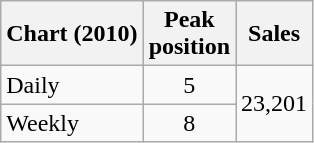<table class="wikitable sortable">
<tr>
<th>Chart (2010)</th>
<th>Peak<br>position</th>
<th>Sales</th>
</tr>
<tr>
<td>Daily</td>
<td align="center">5</td>
<td rowspan="2">23,201</td>
</tr>
<tr>
<td>Weekly</td>
<td align="center">8</td>
</tr>
</table>
